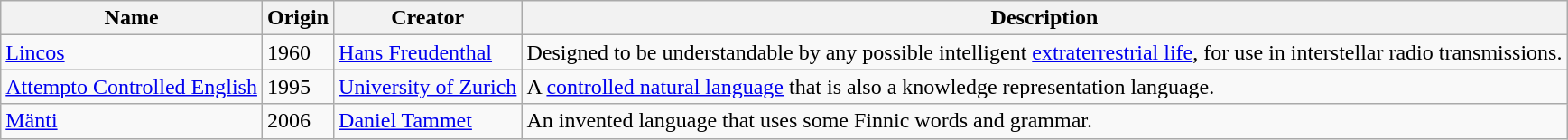<table class="wikitable sortable">
<tr>
<th>Name</th>
<th>Origin</th>
<th>Creator</th>
<th>Description</th>
</tr>
<tr>
<td><a href='#'>Lincos</a></td>
<td>1960</td>
<td><a href='#'>Hans Freudenthal</a></td>
<td>Designed to be understandable by any possible intelligent <a href='#'>extraterrestrial life</a>, for use in interstellar radio transmissions.</td>
</tr>
<tr>
<td><a href='#'>Attempto Controlled English</a></td>
<td>1995</td>
<td><a href='#'>University of Zurich</a></td>
<td>A <a href='#'>controlled natural language</a> that is also a knowledge representation language.</td>
</tr>
<tr>
<td><a href='#'>Mänti</a></td>
<td>2006</td>
<td><a href='#'>Daniel Tammet</a></td>
<td>An invented language that uses some Finnic words and grammar.</td>
</tr>
</table>
